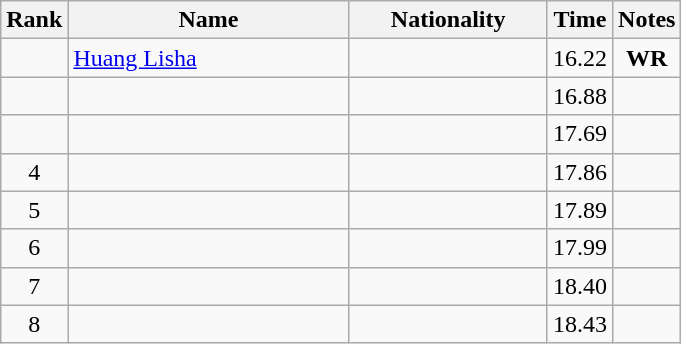<table class="wikitable sortable" style="text-align:center">
<tr>
<th>Rank</th>
<th style="width:180px">Name</th>
<th style="width:125px">Nationality</th>
<th>Time</th>
<th>Notes</th>
</tr>
<tr>
<td></td>
<td style="text-align:left;"><a href='#'>Huang Lisha</a></td>
<td style="text-align:left;"></td>
<td>16.22</td>
<td><strong>WR</strong></td>
</tr>
<tr>
<td></td>
<td style="text-align:left;"></td>
<td style="text-align:left;"></td>
<td>16.88</td>
<td></td>
</tr>
<tr>
<td></td>
<td style="text-align:left;"></td>
<td style="text-align:left;"></td>
<td>17.69</td>
<td></td>
</tr>
<tr>
<td>4</td>
<td style="text-align:left;"></td>
<td style="text-align:left;"></td>
<td>17.86</td>
<td></td>
</tr>
<tr>
<td>5</td>
<td style="text-align:left;"></td>
<td style="text-align:left;"></td>
<td>17.89</td>
<td></td>
</tr>
<tr>
<td>6</td>
<td style="text-align:left;"></td>
<td style="text-align:left;"></td>
<td>17.99</td>
<td></td>
</tr>
<tr>
<td>7</td>
<td style="text-align:left;"></td>
<td style="text-align:left;"></td>
<td>18.40</td>
<td></td>
</tr>
<tr>
<td>8</td>
<td style="text-align:left;"></td>
<td style="text-align:left;"></td>
<td>18.43</td>
<td></td>
</tr>
</table>
